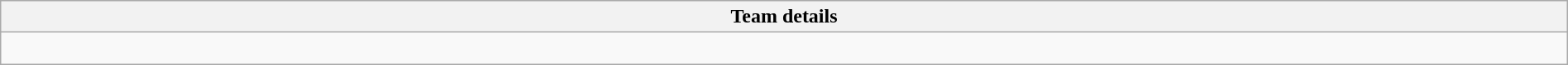<table class="wikitable collapsible collapsed" style="width:100%">
<tr>
<th>Team details</th>
</tr>
<tr>
<td><br></td>
</tr>
</table>
